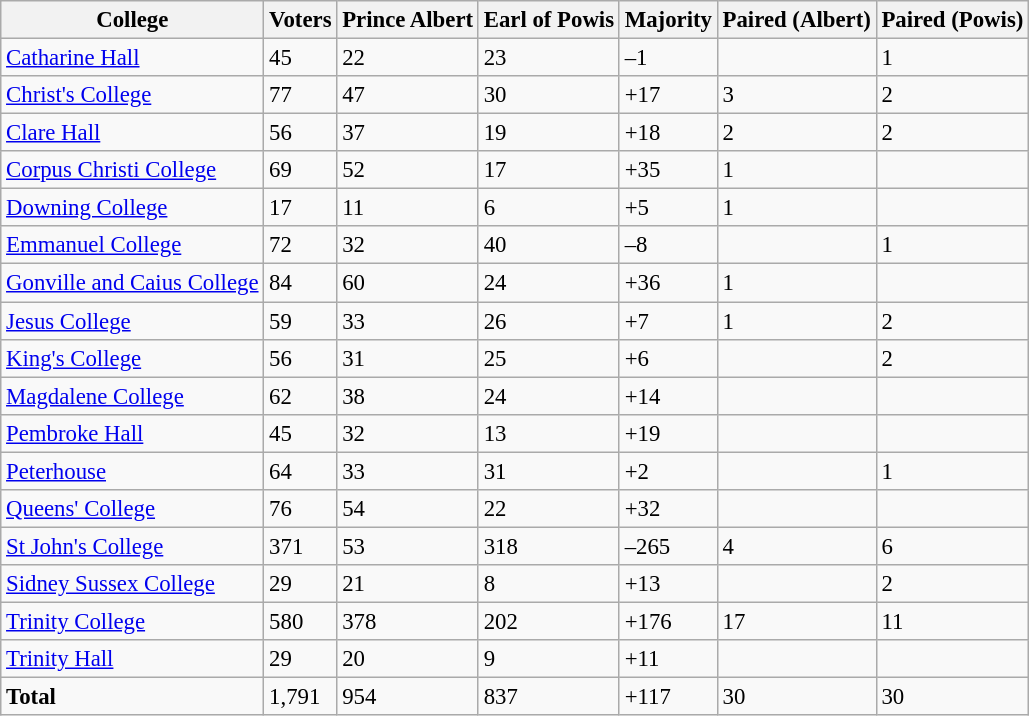<table class="wikitable" style="font-size: 95%;">
<tr>
<th>College</th>
<th>Voters</th>
<th>Prince Albert</th>
<th>Earl of Powis</th>
<th>Majority</th>
<th>Paired (Albert)</th>
<th>Paired (Powis)</th>
</tr>
<tr>
<td><a href='#'>Catharine Hall</a></td>
<td>45</td>
<td>22</td>
<td>23</td>
<td>–1</td>
<td></td>
<td>1</td>
</tr>
<tr>
<td><a href='#'>Christ's College</a></td>
<td>77</td>
<td>47</td>
<td>30</td>
<td>+17</td>
<td>3</td>
<td>2</td>
</tr>
<tr>
<td><a href='#'>Clare Hall</a></td>
<td>56</td>
<td>37</td>
<td>19</td>
<td>+18</td>
<td>2</td>
<td>2</td>
</tr>
<tr>
<td><a href='#'>Corpus Christi College</a></td>
<td>69</td>
<td>52</td>
<td>17</td>
<td>+35</td>
<td>1</td>
<td></td>
</tr>
<tr>
<td><a href='#'>Downing College</a></td>
<td>17</td>
<td>11</td>
<td>6</td>
<td>+5</td>
<td>1</td>
<td></td>
</tr>
<tr>
<td><a href='#'>Emmanuel College</a></td>
<td>72</td>
<td>32</td>
<td>40</td>
<td>–8</td>
<td></td>
<td>1</td>
</tr>
<tr>
<td><a href='#'>Gonville and Caius College</a></td>
<td>84</td>
<td>60</td>
<td>24</td>
<td>+36</td>
<td>1</td>
<td></td>
</tr>
<tr>
<td><a href='#'>Jesus College</a></td>
<td>59</td>
<td>33</td>
<td>26</td>
<td>+7</td>
<td>1</td>
<td>2</td>
</tr>
<tr>
<td><a href='#'>King's College</a></td>
<td>56</td>
<td>31</td>
<td>25</td>
<td>+6</td>
<td></td>
<td>2</td>
</tr>
<tr>
<td><a href='#'>Magdalene College</a></td>
<td>62</td>
<td>38</td>
<td>24</td>
<td>+14</td>
<td></td>
<td></td>
</tr>
<tr>
<td><a href='#'>Pembroke Hall</a></td>
<td>45</td>
<td>32</td>
<td>13</td>
<td>+19</td>
<td></td>
<td></td>
</tr>
<tr>
<td><a href='#'>Peterhouse</a></td>
<td>64</td>
<td>33</td>
<td>31</td>
<td>+2</td>
<td></td>
<td>1</td>
</tr>
<tr>
<td><a href='#'>Queens' College</a></td>
<td>76</td>
<td>54</td>
<td>22</td>
<td>+32</td>
<td></td>
<td></td>
</tr>
<tr>
<td><a href='#'>St John's College</a></td>
<td>371</td>
<td>53</td>
<td>318</td>
<td>–265</td>
<td>4</td>
<td>6</td>
</tr>
<tr>
<td><a href='#'>Sidney Sussex College</a></td>
<td>29</td>
<td>21</td>
<td>8</td>
<td>+13</td>
<td></td>
<td>2</td>
</tr>
<tr>
<td><a href='#'>Trinity College</a></td>
<td>580</td>
<td>378</td>
<td>202</td>
<td>+176</td>
<td>17</td>
<td>11</td>
</tr>
<tr>
<td><a href='#'>Trinity Hall</a></td>
<td>29</td>
<td>20</td>
<td>9</td>
<td>+11</td>
<td></td>
<td></td>
</tr>
<tr>
<td><strong>Total</strong></td>
<td>1,791</td>
<td>954</td>
<td>837</td>
<td>+117</td>
<td>30</td>
<td>30</td>
</tr>
</table>
